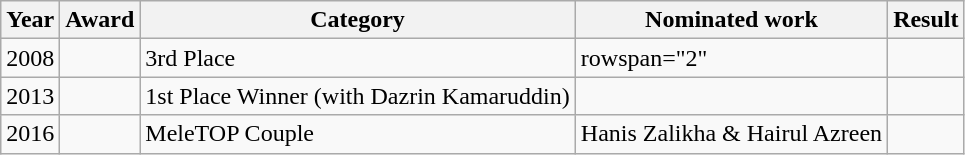<table class="wikitable">
<tr style="text-align:center;">
<th>Year</th>
<th>Award</th>
<th>Category</th>
<th>Nominated work</th>
<th>Result</th>
</tr>
<tr>
<td>2008</td>
<td></td>
<td>3rd Place</td>
<td>rowspan="2" </td>
<td></td>
</tr>
<tr>
<td>2013</td>
<td></td>
<td>1st Place Winner (with Dazrin Kamaruddin)</td>
<td></td>
</tr>
<tr>
<td>2016</td>
<td></td>
<td>MeleTOP Couple</td>
<td>Hanis Zalikha & Hairul Azreen</td>
<td></td>
</tr>
</table>
